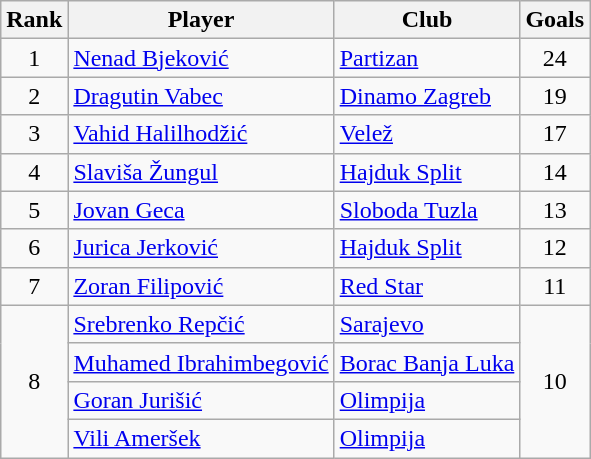<table class="wikitable" style="text-align:center">
<tr>
<th>Rank</th>
<th>Player</th>
<th>Club</th>
<th>Goals</th>
</tr>
<tr>
<td rowspan="1">1</td>
<td align="left"> <a href='#'>Nenad Bjeković</a></td>
<td align="left"><a href='#'>Partizan</a></td>
<td>24</td>
</tr>
<tr>
<td rowspan="1">2</td>
<td align="left"> <a href='#'>Dragutin Vabec</a></td>
<td align="left"><a href='#'>Dinamo Zagreb</a></td>
<td>19</td>
</tr>
<tr>
<td rowspan="1">3</td>
<td align="left"> <a href='#'>Vahid Halilhodžić</a></td>
<td align="left"><a href='#'>Velež</a></td>
<td>17</td>
</tr>
<tr>
<td rowspan="1">4</td>
<td align="left"> <a href='#'>Slaviša Žungul</a></td>
<td align="left"><a href='#'>Hajduk Split</a></td>
<td>14</td>
</tr>
<tr>
<td rowspan="1">5</td>
<td align="left"> <a href='#'>Jovan Geca</a></td>
<td align="left"><a href='#'>Sloboda Tuzla</a></td>
<td>13</td>
</tr>
<tr>
<td rowspan="1">6</td>
<td align="left"> <a href='#'>Jurica Jerković</a></td>
<td align="left"><a href='#'>Hajduk Split</a></td>
<td>12</td>
</tr>
<tr>
<td rowspan="1">7</td>
<td align="left"> <a href='#'>Zoran Filipović</a></td>
<td align="left"><a href='#'>Red Star</a></td>
<td>11</td>
</tr>
<tr>
<td rowspan="4">8</td>
<td align="left"> <a href='#'>Srebrenko Repčić</a></td>
<td align="left"><a href='#'>Sarajevo</a></td>
<td rowspan="4">10</td>
</tr>
<tr>
<td align="left"> <a href='#'>Muhamed Ibrahimbegović</a></td>
<td align="left"><a href='#'>Borac Banja Luka</a></td>
</tr>
<tr>
<td align="left"> <a href='#'>Goran Jurišić</a></td>
<td align="left"><a href='#'>Olimpija</a></td>
</tr>
<tr>
<td align="left"> <a href='#'>Vili Ameršek</a></td>
<td align="left"><a href='#'>Olimpija</a></td>
</tr>
</table>
